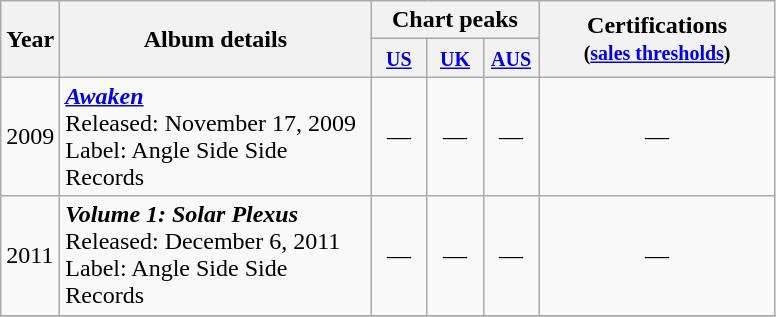<table class="wikitable">
<tr>
<th rowspan="2">Year</th>
<th rowspan="2" width="200">Album details</th>
<th colspan="3">Chart peaks</th>
<th rowspan="2" width="150">Certifications<br><small>(<a href='#'>sales thresholds</a>)</small></th>
</tr>
<tr>
<th width="30"><small><a href='#'>US</a></small></th>
<th width="30"><small><a href='#'>UK</a></small></th>
<th width="30"><small><a href='#'>AUS</a></small></th>
</tr>
<tr>
<td>2009</td>
<td><strong><em><a href='#'>Awaken</a></em></strong><br>Released: November 17, 2009
Label: Angle Side Side Records</td>
<td align="center">—</td>
<td align="center">—</td>
<td align="center">—</td>
<td align="center">—</td>
</tr>
<tr>
<td>2011</td>
<td><strong><em>Volume 1: Solar Plexus</em></strong><br>Released: December 6, 2011<br>Label: Angle Side Side Records</td>
<td align="center">—</td>
<td align="center">—</td>
<td align="center">—</td>
<td align="center">—</td>
</tr>
<tr>
</tr>
</table>
